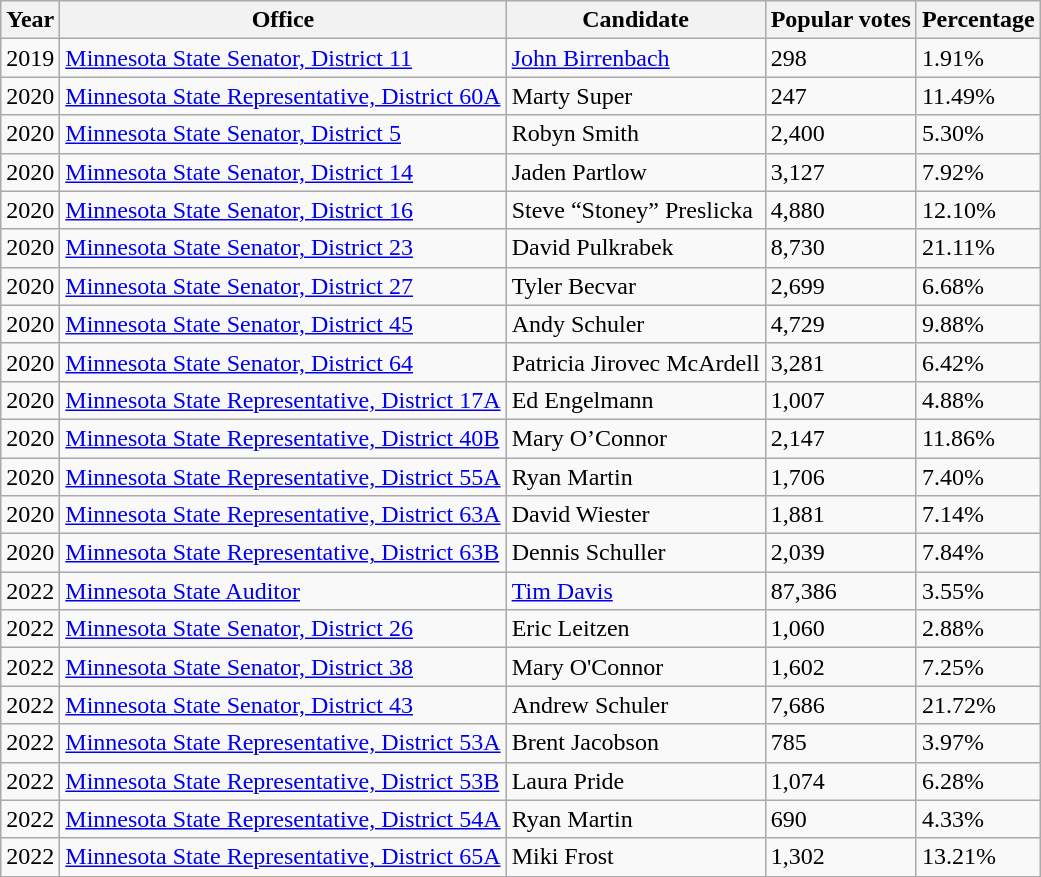<table class="wikitable">
<tr>
<th>Year</th>
<th>Office</th>
<th>Candidate</th>
<th>Popular votes</th>
<th>Percentage</th>
</tr>
<tr>
<td>2019</td>
<td><a href='#'>Minnesota State Senator, District 11</a></td>
<td><a href='#'>John Birrenbach</a></td>
<td>298</td>
<td>1.91%</td>
</tr>
<tr>
<td>2020</td>
<td><a href='#'>Minnesota State Representative, District 60A</a></td>
<td>Marty Super</td>
<td>247</td>
<td>11.49%</td>
</tr>
<tr>
<td>2020</td>
<td><a href='#'>Minnesota State Senator, District 5</a></td>
<td>Robyn Smith</td>
<td>2,400</td>
<td>5.30%</td>
</tr>
<tr>
<td>2020</td>
<td><a href='#'>Minnesota State Senator, District 14</a></td>
<td>Jaden Partlow</td>
<td>3,127</td>
<td>7.92%</td>
</tr>
<tr>
<td>2020</td>
<td><a href='#'>Minnesota State Senator, District 16</a></td>
<td>Steve “Stoney” Preslicka</td>
<td>4,880</td>
<td>12.10%</td>
</tr>
<tr>
<td>2020</td>
<td><a href='#'>Minnesota State Senator, District 23</a></td>
<td>David Pulkrabek</td>
<td>8,730</td>
<td>21.11%</td>
</tr>
<tr>
<td>2020</td>
<td><a href='#'>Minnesota State Senator, District 27</a></td>
<td>Tyler Becvar</td>
<td>2,699</td>
<td>6.68%</td>
</tr>
<tr>
<td>2020</td>
<td><a href='#'>Minnesota State Senator, District 45</a></td>
<td>Andy Schuler</td>
<td>4,729</td>
<td>9.88%</td>
</tr>
<tr>
<td>2020</td>
<td><a href='#'>Minnesota State Senator, District 64</a></td>
<td>Patricia Jirovec McArdell</td>
<td>3,281</td>
<td>6.42%</td>
</tr>
<tr>
<td>2020</td>
<td><a href='#'>Minnesota State Representative, District 17A</a></td>
<td>Ed Engelmann</td>
<td>1,007</td>
<td>4.88%</td>
</tr>
<tr>
<td>2020</td>
<td><a href='#'>Minnesota State Representative, District 40B</a></td>
<td>Mary O’Connor</td>
<td>2,147</td>
<td>11.86%</td>
</tr>
<tr>
<td>2020</td>
<td><a href='#'>Minnesota State Representative, District 55A</a></td>
<td>Ryan Martin</td>
<td>1,706</td>
<td>7.40%</td>
</tr>
<tr>
<td>2020</td>
<td><a href='#'>Minnesota State Representative, District 63A</a></td>
<td>David Wiester</td>
<td>1,881</td>
<td>7.14%</td>
</tr>
<tr>
<td>2020</td>
<td><a href='#'>Minnesota State Representative, District 63B</a></td>
<td>Dennis Schuller</td>
<td>2,039</td>
<td>7.84%</td>
</tr>
<tr>
<td>2022</td>
<td><a href='#'>Minnesota State Auditor</a></td>
<td><a href='#'>Tim Davis</a></td>
<td>87,386</td>
<td>3.55%</td>
</tr>
<tr>
<td>2022</td>
<td><a href='#'>Minnesota State Senator, District 26</a></td>
<td>Eric Leitzen</td>
<td>1,060</td>
<td>2.88%</td>
</tr>
<tr>
<td>2022</td>
<td><a href='#'>Minnesota State Senator, District 38</a></td>
<td>Mary O'Connor</td>
<td>1,602</td>
<td>7.25%</td>
</tr>
<tr>
<td>2022</td>
<td><a href='#'>Minnesota State Senator, District 43</a></td>
<td>Andrew Schuler</td>
<td>7,686</td>
<td>21.72%</td>
</tr>
<tr>
<td>2022</td>
<td><a href='#'>Minnesota State Representative, District 53A</a></td>
<td>Brent Jacobson</td>
<td>785</td>
<td>3.97%</td>
</tr>
<tr>
<td>2022</td>
<td><a href='#'>Minnesota State Representative, District 53B</a></td>
<td>Laura Pride</td>
<td>1,074</td>
<td>6.28%</td>
</tr>
<tr>
<td>2022</td>
<td><a href='#'>Minnesota State Representative, District 54A</a></td>
<td>Ryan Martin</td>
<td>690</td>
<td>4.33%</td>
</tr>
<tr>
<td>2022</td>
<td><a href='#'>Minnesota State Representative, District 65A</a></td>
<td>Miki Frost</td>
<td>1,302</td>
<td>13.21%</td>
</tr>
</table>
